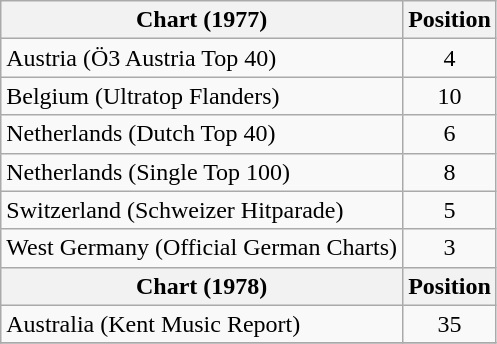<table class="wikitable sortable">
<tr>
<th>Chart (1977)</th>
<th>Position</th>
</tr>
<tr>
<td>Austria (Ö3 Austria Top 40)</td>
<td align="center">4</td>
</tr>
<tr>
<td>Belgium (Ultratop Flanders)</td>
<td align="center">10</td>
</tr>
<tr>
<td>Netherlands (Dutch Top 40)</td>
<td align="center">6</td>
</tr>
<tr>
<td>Netherlands (Single Top 100)</td>
<td align="center">8</td>
</tr>
<tr>
<td>Switzerland (Schweizer Hitparade)</td>
<td align="center">5</td>
</tr>
<tr>
<td>West Germany (Official German Charts)</td>
<td align="center">3</td>
</tr>
<tr>
<th>Chart (1978)</th>
<th>Position</th>
</tr>
<tr>
<td>Australia (Kent Music Report)</td>
<td align="center">35</td>
</tr>
<tr>
</tr>
</table>
